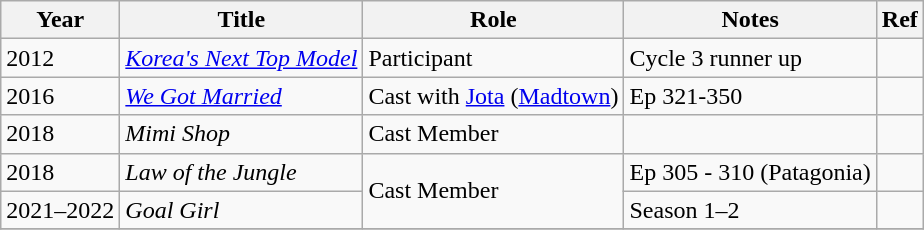<table class="wikitable">
<tr style="text-align:center;">
<th>Year</th>
<th>Title</th>
<th>Role</th>
<th>Notes</th>
<th>Ref</th>
</tr>
<tr>
<td>2012</td>
<td><em><a href='#'>Korea's Next Top Model</a></em></td>
<td>Participant</td>
<td>Cycle 3 runner up</td>
<td></td>
</tr>
<tr>
<td>2016</td>
<td><em><a href='#'>We Got Married</a></em></td>
<td>Cast with <a href='#'>Jota</a> (<a href='#'>Madtown</a>)</td>
<td>Ep 321-350</td>
<td></td>
</tr>
<tr>
<td>2018</td>
<td><em>Mimi Shop</em></td>
<td>Cast Member</td>
<td></td>
<td></td>
</tr>
<tr>
<td>2018</td>
<td><em>Law of the Jungle</em></td>
<td rowspan=2>Cast Member</td>
<td>Ep 305 - 310 (Patagonia)</td>
<td></td>
</tr>
<tr>
<td>2021–2022</td>
<td><em>Goal Girl</em></td>
<td>Season 1–2</td>
<td></td>
</tr>
<tr>
</tr>
</table>
